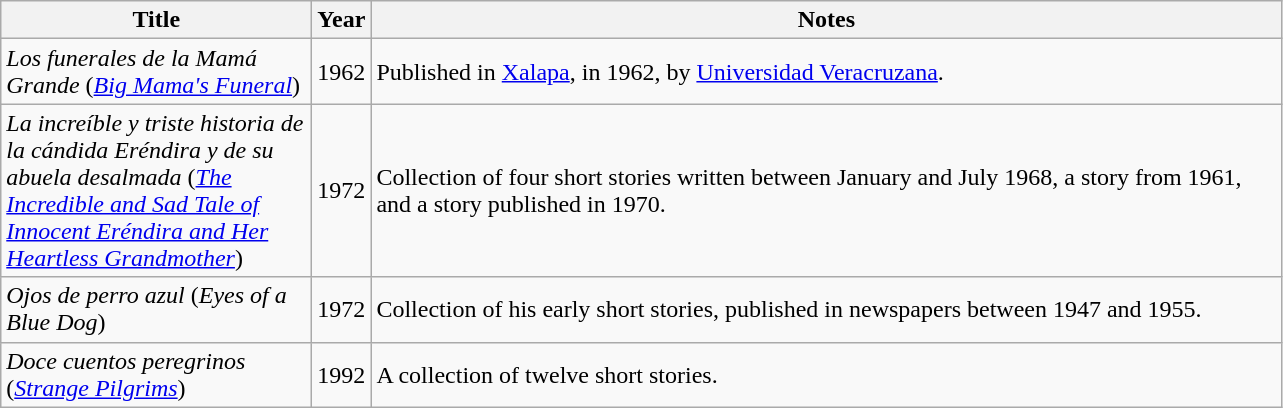<table class="wikitable sortable">
<tr>
<th scope="col" width="200">Title</th>
<th scope="col" width="30">Year</th>
<th scope="col" width="600">Notes</th>
</tr>
<tr>
<td><em>Los funerales de la Mamá Grande</em> (<em><a href='#'>Big Mama's Funeral</a></em>)</td>
<td>1962</td>
<td>Published in <a href='#'>Xalapa</a>, in 1962, by <a href='#'>Universidad Veracruzana</a>.</td>
</tr>
<tr>
<td><em>La increíble y triste historia de la cándida Eréndira y de su abuela desalmada</em> (<em><a href='#'>The Incredible and Sad Tale of Innocent Eréndira and Her Heartless Grandmother</a></em>)</td>
<td>1972</td>
<td>Collection of four short stories written between January and July 1968, a story from 1961, and a story published in 1970.</td>
</tr>
<tr>
<td><em>Ojos de perro azul</em> (<em>Eyes of a Blue Dog</em>)</td>
<td>1972</td>
<td>Collection of his early short stories, published in newspapers between 1947 and 1955.</td>
</tr>
<tr>
<td><em>Doce cuentos peregrinos</em> (<em><a href='#'>Strange Pilgrims</a></em>)</td>
<td>1992</td>
<td>A collection of twelve short stories.</td>
</tr>
</table>
